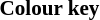<table class="toccolours" style="font-size:88%">
<tr>
<th>Colour key<br></th>
</tr>
<tr>
<td><br>


</td>
</tr>
</table>
